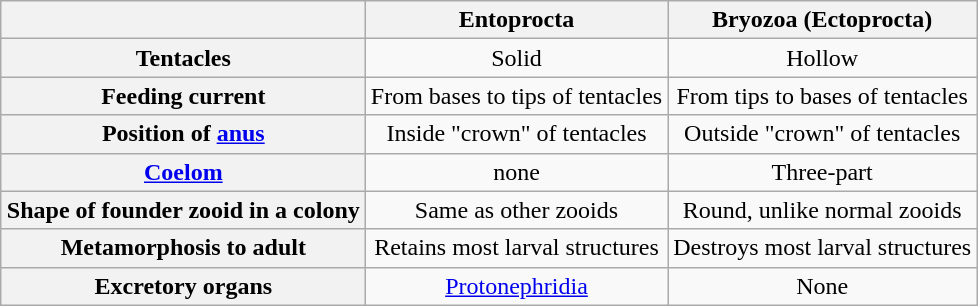<table class="wikitable" style="margin: 1em auto 1em auto" >
<tr align="center">
<th> </th>
<th>Entoprocta</th>
<th>Bryozoa (Ectoprocta)</th>
</tr>
<tr align="center">
<th>Tentacles</th>
<td>Solid</td>
<td>Hollow</td>
</tr>
<tr align="center">
<th>Feeding current</th>
<td>From bases to tips of tentacles</td>
<td>From tips to bases of tentacles</td>
</tr>
<tr align="center">
<th>Position of <a href='#'>anus</a></th>
<td>Inside "crown" of tentacles</td>
<td>Outside "crown" of tentacles</td>
</tr>
<tr align="center">
<th><a href='#'>Coelom</a></th>
<td>none</td>
<td>Three-part</td>
</tr>
<tr align="center">
<th>Shape of founder zooid in a colony</th>
<td>Same as other zooids</td>
<td>Round, unlike normal zooids</td>
</tr>
<tr align="center">
<th>Metamorphosis to adult</th>
<td>Retains most larval structures</td>
<td>Destroys most larval structures</td>
</tr>
<tr align="center">
<th>Excretory organs</th>
<td><a href='#'>Protonephridia</a></td>
<td>None</td>
</tr>
</table>
